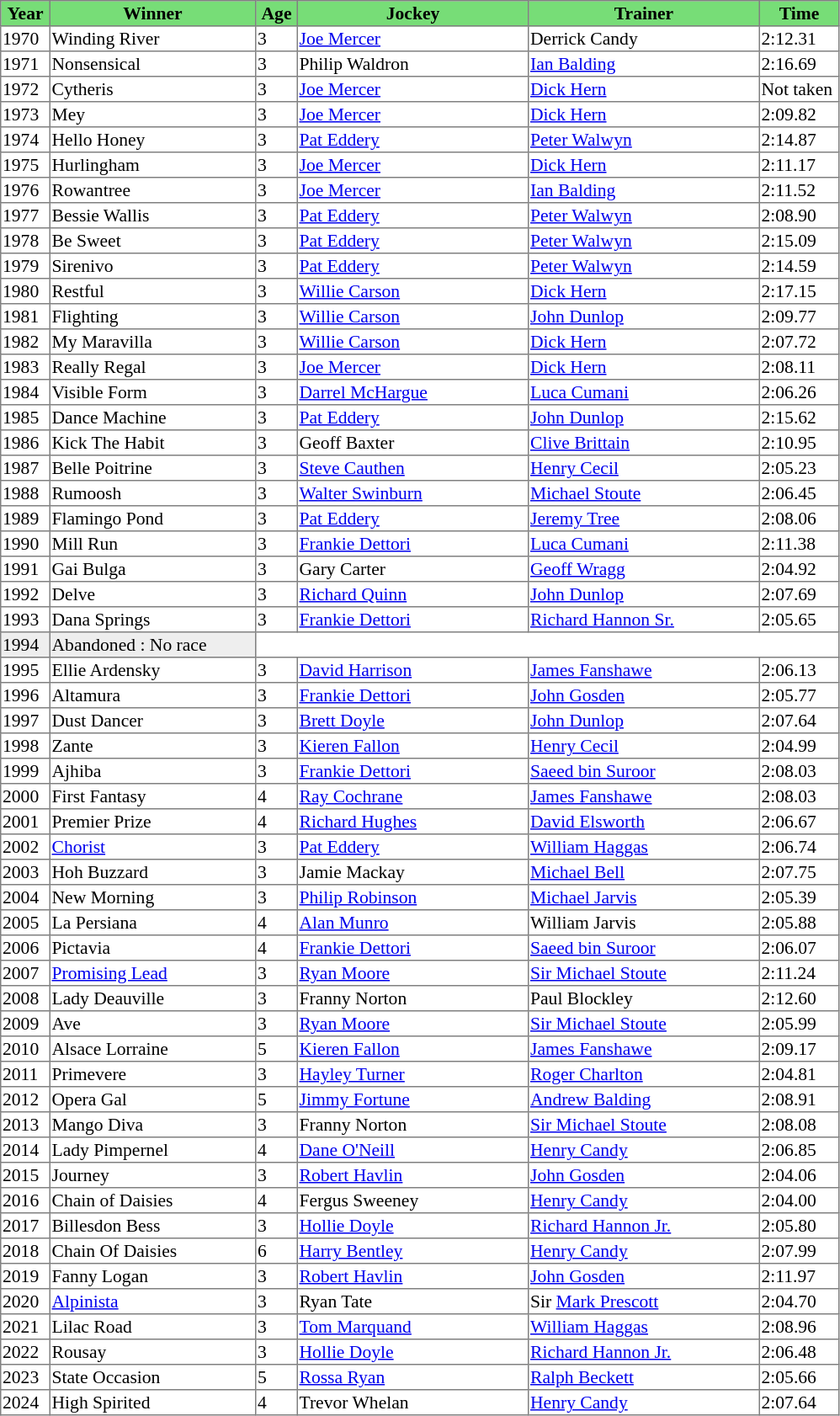<table class = "sortable" | border="1" style="border-collapse: collapse; font-size:90%">
<tr bgcolor="#77dd77" align="center">
<th style="width:36px"><strong>Year</strong></th>
<th style="width:160px"><strong>Winner</strong></th>
<th style="width:30px"><strong>Age</strong></th>
<th style="width:180px"><strong>Jockey</strong></th>
<th style="width:180px"><strong>Trainer</strong></th>
<th style="width:60px"><strong>Time</strong></th>
</tr>
<tr>
<td>1970</td>
<td>Winding River</td>
<td>3</td>
<td><a href='#'>Joe Mercer</a></td>
<td>Derrick Candy</td>
<td>2:12.31</td>
</tr>
<tr>
<td>1971</td>
<td>Nonsensical</td>
<td>3</td>
<td>Philip Waldron</td>
<td><a href='#'>Ian Balding</a></td>
<td>2:16.69</td>
</tr>
<tr>
<td>1972</td>
<td>Cytheris</td>
<td>3</td>
<td><a href='#'>Joe Mercer</a></td>
<td><a href='#'>Dick Hern</a></td>
<td>Not taken</td>
</tr>
<tr>
<td>1973</td>
<td>Mey</td>
<td>3</td>
<td><a href='#'>Joe Mercer</a></td>
<td><a href='#'>Dick Hern</a></td>
<td>2:09.82</td>
</tr>
<tr>
<td>1974</td>
<td>Hello Honey</td>
<td>3</td>
<td><a href='#'>Pat Eddery</a></td>
<td><a href='#'>Peter Walwyn</a></td>
<td>2:14.87</td>
</tr>
<tr>
<td>1975</td>
<td>Hurlingham</td>
<td>3</td>
<td><a href='#'>Joe Mercer</a></td>
<td><a href='#'>Dick Hern</a></td>
<td>2:11.17</td>
</tr>
<tr>
<td>1976</td>
<td>Rowantree</td>
<td>3</td>
<td><a href='#'>Joe Mercer</a></td>
<td><a href='#'>Ian Balding</a></td>
<td>2:11.52</td>
</tr>
<tr>
<td>1977</td>
<td>Bessie Wallis</td>
<td>3</td>
<td><a href='#'>Pat Eddery</a></td>
<td><a href='#'>Peter Walwyn</a></td>
<td>2:08.90</td>
</tr>
<tr>
<td>1978</td>
<td>Be Sweet</td>
<td>3</td>
<td><a href='#'>Pat Eddery</a></td>
<td><a href='#'>Peter Walwyn</a></td>
<td>2:15.09</td>
</tr>
<tr>
<td>1979</td>
<td>Sirenivo</td>
<td>3</td>
<td><a href='#'>Pat Eddery</a></td>
<td><a href='#'>Peter Walwyn</a></td>
<td>2:14.59</td>
</tr>
<tr>
<td>1980</td>
<td>Restful</td>
<td>3</td>
<td><a href='#'>Willie Carson</a></td>
<td><a href='#'>Dick Hern</a></td>
<td>2:17.15</td>
</tr>
<tr>
<td>1981</td>
<td>Flighting</td>
<td>3</td>
<td><a href='#'>Willie Carson</a></td>
<td><a href='#'>John Dunlop</a></td>
<td>2:09.77</td>
</tr>
<tr>
<td>1982</td>
<td>My Maravilla</td>
<td>3</td>
<td><a href='#'>Willie Carson</a></td>
<td><a href='#'>Dick Hern</a></td>
<td>2:07.72</td>
</tr>
<tr>
<td>1983</td>
<td>Really Regal</td>
<td>3</td>
<td><a href='#'>Joe Mercer</a></td>
<td><a href='#'>Dick Hern</a></td>
<td>2:08.11</td>
</tr>
<tr>
<td>1984</td>
<td>Visible Form</td>
<td>3</td>
<td><a href='#'>Darrel McHargue</a></td>
<td><a href='#'>Luca Cumani</a></td>
<td>2:06.26</td>
</tr>
<tr>
<td>1985</td>
<td>Dance Machine</td>
<td>3</td>
<td><a href='#'>Pat Eddery</a></td>
<td><a href='#'>John Dunlop</a></td>
<td>2:15.62</td>
</tr>
<tr>
<td>1986</td>
<td>Kick The Habit</td>
<td>3</td>
<td>Geoff Baxter</td>
<td><a href='#'>Clive Brittain</a></td>
<td>2:10.95</td>
</tr>
<tr>
<td>1987</td>
<td>Belle Poitrine</td>
<td>3</td>
<td><a href='#'>Steve Cauthen</a></td>
<td><a href='#'>Henry Cecil</a></td>
<td>2:05.23</td>
</tr>
<tr>
<td>1988</td>
<td>Rumoosh</td>
<td>3</td>
<td><a href='#'>Walter Swinburn</a></td>
<td><a href='#'>Michael Stoute</a></td>
<td>2:06.45</td>
</tr>
<tr>
<td>1989</td>
<td>Flamingo Pond</td>
<td>3</td>
<td><a href='#'>Pat Eddery</a></td>
<td><a href='#'>Jeremy Tree</a></td>
<td>2:08.06</td>
</tr>
<tr>
<td>1990</td>
<td>Mill Run</td>
<td>3</td>
<td><a href='#'>Frankie Dettori</a></td>
<td><a href='#'>Luca Cumani</a></td>
<td>2:11.38</td>
</tr>
<tr>
<td>1991</td>
<td>Gai Bulga</td>
<td>3</td>
<td>Gary Carter</td>
<td><a href='#'>Geoff Wragg</a></td>
<td>2:04.92</td>
</tr>
<tr>
<td>1992</td>
<td>Delve</td>
<td>3</td>
<td><a href='#'>Richard Quinn</a></td>
<td><a href='#'>John Dunlop</a></td>
<td>2:07.69</td>
</tr>
<tr>
<td>1993</td>
<td>Dana Springs</td>
<td>3</td>
<td><a href='#'>Frankie Dettori</a></td>
<td><a href='#'>Richard Hannon Sr.</a></td>
<td>2:05.65</td>
</tr>
<tr bgcolor="#eeeeee">
<td>1994<td>Abandoned : No race</td></td>
</tr>
<tr>
<td>1995</td>
<td>Ellie Ardensky</td>
<td>3</td>
<td><a href='#'>David Harrison</a></td>
<td><a href='#'>James Fanshawe</a></td>
<td>2:06.13</td>
</tr>
<tr>
<td>1996</td>
<td>Altamura</td>
<td>3</td>
<td><a href='#'>Frankie Dettori</a></td>
<td><a href='#'>John Gosden</a></td>
<td>2:05.77</td>
</tr>
<tr>
<td>1997</td>
<td>Dust Dancer</td>
<td>3</td>
<td><a href='#'>Brett Doyle</a></td>
<td><a href='#'>John Dunlop</a></td>
<td>2:07.64</td>
</tr>
<tr>
<td>1998</td>
<td>Zante</td>
<td>3</td>
<td><a href='#'>Kieren Fallon</a></td>
<td><a href='#'>Henry Cecil</a></td>
<td>2:04.99</td>
</tr>
<tr>
<td>1999</td>
<td>Ajhiba</td>
<td>3</td>
<td><a href='#'>Frankie Dettori</a></td>
<td><a href='#'>Saeed bin Suroor</a></td>
<td>2:08.03</td>
</tr>
<tr>
<td>2000</td>
<td>First Fantasy</td>
<td>4</td>
<td><a href='#'>Ray Cochrane</a></td>
<td><a href='#'>James Fanshawe</a></td>
<td>2:08.03</td>
</tr>
<tr>
<td>2001</td>
<td>Premier Prize</td>
<td>4</td>
<td><a href='#'>Richard Hughes</a></td>
<td><a href='#'>David Elsworth</a></td>
<td>2:06.67</td>
</tr>
<tr>
<td>2002</td>
<td><a href='#'>Chorist</a></td>
<td>3</td>
<td><a href='#'>Pat Eddery</a></td>
<td><a href='#'>William Haggas</a></td>
<td>2:06.74</td>
</tr>
<tr>
<td>2003</td>
<td>Hoh Buzzard</td>
<td>3</td>
<td>Jamie Mackay</td>
<td><a href='#'>Michael Bell</a></td>
<td>2:07.75</td>
</tr>
<tr>
<td>2004</td>
<td>New Morning</td>
<td>3</td>
<td><a href='#'>Philip Robinson</a></td>
<td><a href='#'>Michael Jarvis</a></td>
<td>2:05.39</td>
</tr>
<tr>
<td>2005</td>
<td>La Persiana</td>
<td>4</td>
<td><a href='#'>Alan Munro</a></td>
<td>William Jarvis</td>
<td>2:05.88</td>
</tr>
<tr>
<td>2006</td>
<td>Pictavia</td>
<td>4</td>
<td><a href='#'>Frankie Dettori</a></td>
<td><a href='#'>Saeed bin Suroor</a></td>
<td>2:06.07</td>
</tr>
<tr>
<td>2007</td>
<td><a href='#'>Promising Lead</a></td>
<td>3</td>
<td><a href='#'>Ryan Moore</a></td>
<td><a href='#'>Sir Michael Stoute</a></td>
<td>2:11.24</td>
</tr>
<tr>
<td>2008</td>
<td>Lady Deauville</td>
<td>3</td>
<td>Franny Norton</td>
<td>Paul Blockley</td>
<td>2:12.60</td>
</tr>
<tr>
<td>2009</td>
<td>Ave</td>
<td>3</td>
<td><a href='#'>Ryan Moore</a></td>
<td><a href='#'>Sir Michael Stoute</a></td>
<td>2:05.99</td>
</tr>
<tr>
<td>2010</td>
<td>Alsace Lorraine</td>
<td>5</td>
<td><a href='#'>Kieren Fallon</a></td>
<td><a href='#'>James Fanshawe</a></td>
<td>2:09.17</td>
</tr>
<tr>
<td>2011</td>
<td>Primevere</td>
<td>3</td>
<td><a href='#'>Hayley Turner</a></td>
<td><a href='#'>Roger Charlton</a></td>
<td>2:04.81</td>
</tr>
<tr>
<td>2012</td>
<td>Opera Gal</td>
<td>5</td>
<td><a href='#'>Jimmy Fortune</a></td>
<td><a href='#'>Andrew Balding</a></td>
<td>2:08.91</td>
</tr>
<tr>
<td>2013</td>
<td>Mango Diva</td>
<td>3</td>
<td>Franny Norton</td>
<td><a href='#'>Sir Michael Stoute</a></td>
<td>2:08.08</td>
</tr>
<tr>
<td>2014</td>
<td>Lady Pimpernel</td>
<td>4</td>
<td><a href='#'>Dane O'Neill</a></td>
<td><a href='#'>Henry Candy</a></td>
<td>2:06.85</td>
</tr>
<tr>
<td>2015</td>
<td>Journey</td>
<td>3</td>
<td><a href='#'>Robert Havlin</a></td>
<td><a href='#'>John Gosden</a></td>
<td>2:04.06</td>
</tr>
<tr>
<td>2016</td>
<td>Chain of Daisies</td>
<td>4</td>
<td>Fergus Sweeney</td>
<td><a href='#'>Henry Candy</a></td>
<td>2:04.00</td>
</tr>
<tr>
<td>2017</td>
<td>Billesdon Bess</td>
<td>3</td>
<td><a href='#'>Hollie Doyle</a></td>
<td><a href='#'>Richard Hannon Jr.</a></td>
<td>2:05.80</td>
</tr>
<tr>
<td>2018</td>
<td>Chain Of Daisies</td>
<td>6</td>
<td><a href='#'>Harry Bentley</a></td>
<td><a href='#'>Henry Candy</a></td>
<td>2:07.99</td>
</tr>
<tr>
<td>2019</td>
<td>Fanny Logan</td>
<td>3</td>
<td><a href='#'>Robert Havlin</a></td>
<td><a href='#'>John Gosden</a></td>
<td>2:11.97</td>
</tr>
<tr>
<td>2020</td>
<td><a href='#'>Alpinista</a></td>
<td>3</td>
<td>Ryan Tate</td>
<td>Sir <a href='#'>Mark Prescott</a></td>
<td>2:04.70</td>
</tr>
<tr>
<td>2021</td>
<td>Lilac Road</td>
<td>3</td>
<td><a href='#'>Tom Marquand</a></td>
<td><a href='#'>William Haggas</a></td>
<td>2:08.96</td>
</tr>
<tr>
<td>2022</td>
<td>Rousay</td>
<td>3</td>
<td><a href='#'>Hollie Doyle</a></td>
<td><a href='#'>Richard Hannon Jr.</a></td>
<td>2:06.48</td>
</tr>
<tr>
<td>2023</td>
<td>State Occasion</td>
<td>5</td>
<td><a href='#'>Rossa Ryan</a></td>
<td><a href='#'>Ralph Beckett</a></td>
<td>2:05.66</td>
</tr>
<tr>
<td>2024</td>
<td>High Spirited</td>
<td>4</td>
<td>Trevor Whelan</td>
<td><a href='#'>Henry Candy</a></td>
<td>2:07.64</td>
</tr>
</table>
